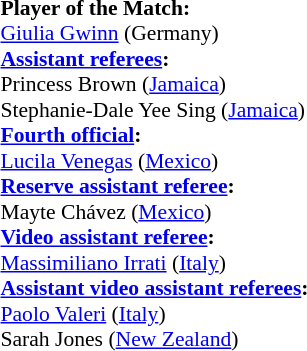<table width=50% style="font-size:90%">
<tr>
<td><br><strong>Player of the Match:</strong>
<br><a href='#'>Giulia Gwinn</a> (Germany)<br><strong><a href='#'>Assistant referees</a>:</strong>
<br>Princess Brown (<a href='#'>Jamaica</a>)
<br>Stephanie-Dale Yee Sing (<a href='#'>Jamaica</a>)
<br><strong><a href='#'>Fourth official</a>:</strong>
<br><a href='#'>Lucila Venegas</a> (<a href='#'>Mexico</a>)
<br><strong><a href='#'>Reserve assistant referee</a>:</strong>
<br>Mayte Chávez (<a href='#'>Mexico</a>)
<br><strong><a href='#'>Video assistant referee</a>:</strong>
<br><a href='#'>Massimiliano Irrati</a> (<a href='#'>Italy</a>)
<br><strong><a href='#'>Assistant video assistant referees</a>:</strong>
<br><a href='#'>Paolo Valeri</a> (<a href='#'>Italy</a>)
<br>Sarah Jones (<a href='#'>New Zealand</a>)</td>
</tr>
</table>
